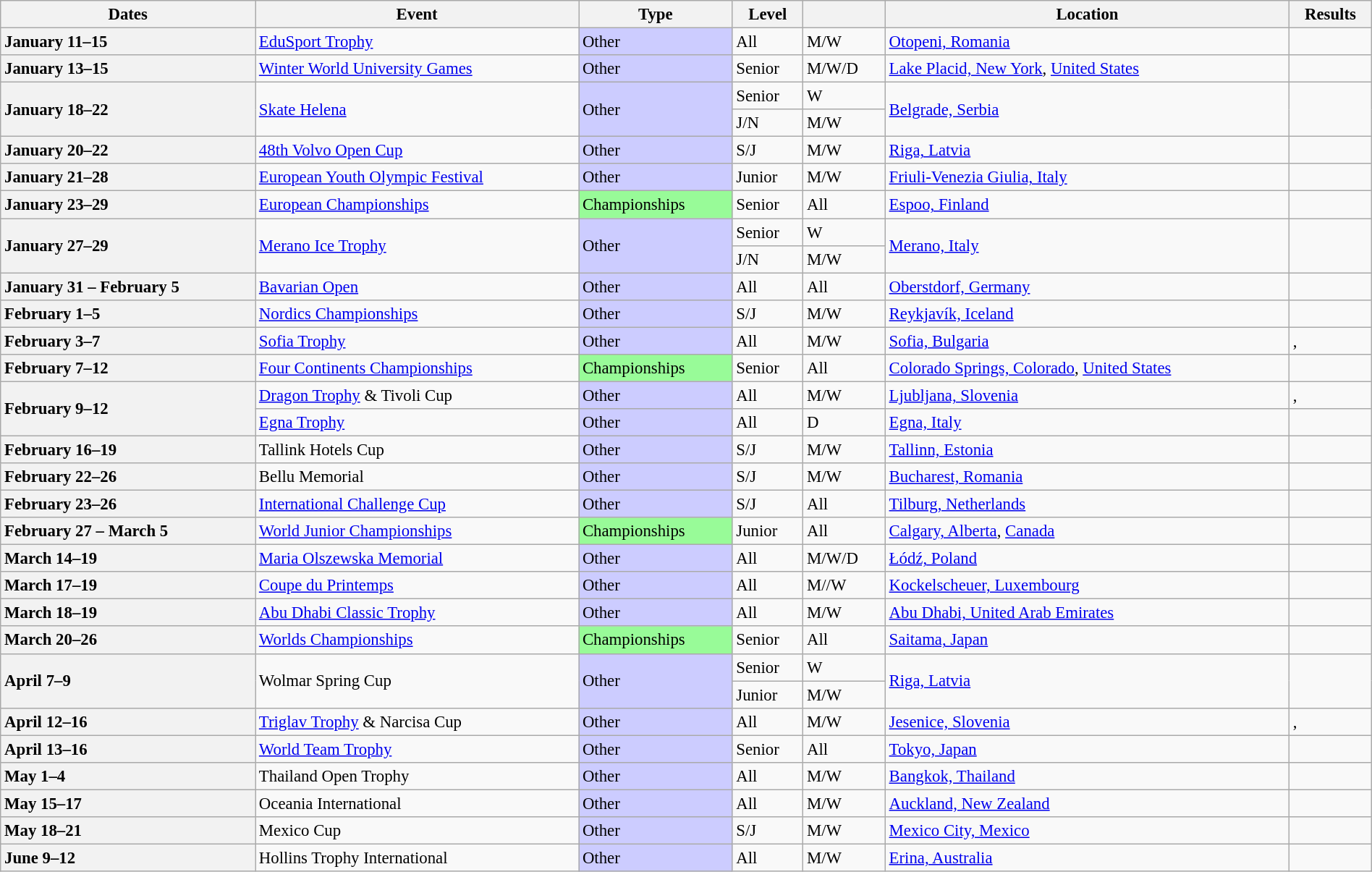<table class="wikitable sortable" style="text-align:left; font-size:95%; width:100%">
<tr>
<th scope="col">Dates</th>
<th scope="col">Event</th>
<th scope="col">Type</th>
<th scope="col" class="unsortable">Level</th>
<th scope="col" class="unsortable"></th>
<th scope="col" class="unsortable">Location</th>
<th scope="col" class="unsortable">Results</th>
</tr>
<tr>
<th scope="row" style="text-align:left">January 11–15</th>
<td><a href='#'>EduSport Trophy</a></td>
<td bgcolor="ccccff">Other</td>
<td>All</td>
<td>M/W</td>
<td><a href='#'>Otopeni, Romania</a></td>
<td></td>
</tr>
<tr>
<th scope="row" style="text-align:left">January 13–15</th>
<td><a href='#'>Winter World University Games</a></td>
<td bgcolor="ccccff">Other</td>
<td>Senior</td>
<td>M/W/D</td>
<td><a href='#'>Lake Placid, New York</a>, <a href='#'>United States</a></td>
<td></td>
</tr>
<tr>
<th rowspan="2" scope="row" style="text-align:left">January 18–22</th>
<td rowspan="2"><a href='#'>Skate Helena</a></td>
<td rowspan="2" bgcolor="ccccff">Other</td>
<td>Senior</td>
<td>W</td>
<td rowspan="2"><a href='#'>Belgrade, Serbia</a></td>
<td rowspan="2"></td>
</tr>
<tr>
<td>J/N</td>
<td>M/W</td>
</tr>
<tr>
<th scope="row" style="text-align:left">January 20–22</th>
<td><a href='#'>48th Volvo Open Cup</a></td>
<td bgcolor="ccccff">Other</td>
<td>S/J</td>
<td>M/W</td>
<td><a href='#'>Riga, Latvia</a></td>
<td></td>
</tr>
<tr>
<th scope="row" style="text-align:left">January 21–28</th>
<td><a href='#'>European Youth Olympic Festival</a></td>
<td bgcolor="ccccff">Other</td>
<td>Junior</td>
<td>M/W</td>
<td><a href='#'>Friuli-Venezia Giulia, Italy</a></td>
<td></td>
</tr>
<tr>
<th scope="row" style="text-align:left">January 23–29</th>
<td><a href='#'>European Championships</a></td>
<td bgcolor="98fb98">Championships</td>
<td>Senior</td>
<td>All</td>
<td><a href='#'>Espoo, Finland</a></td>
<td></td>
</tr>
<tr>
<th rowspan="2" scope="row" style="text-align:left">January 27–29</th>
<td rowspan="2"><a href='#'>Merano Ice Trophy</a></td>
<td rowspan="2" bgcolor="ccccff">Other</td>
<td>Senior</td>
<td>W</td>
<td rowspan="2"><a href='#'>Merano, Italy</a></td>
<td rowspan="2"></td>
</tr>
<tr>
<td>J/N</td>
<td>M/W</td>
</tr>
<tr>
<th scope="row" style="text-align:left">January 31 – February 5</th>
<td><a href='#'>Bavarian Open</a></td>
<td bgcolor="ccccff">Other</td>
<td>All</td>
<td>All</td>
<td><a href='#'>Oberstdorf, Germany</a></td>
<td></td>
</tr>
<tr>
<th scope="row" style="text-align:left">February 1–5</th>
<td><a href='#'>Nordics Championships</a></td>
<td bgcolor="ccccff">Other</td>
<td>S/J</td>
<td>M/W</td>
<td><a href='#'>Reykjavík, Iceland</a></td>
<td></td>
</tr>
<tr>
<th scope="row" style="text-align:left">February 3–7</th>
<td><a href='#'>Sofia Trophy</a></td>
<td bgcolor="ccccff">Other</td>
<td>All</td>
<td>M/W</td>
<td><a href='#'>Sofia, Bulgaria</a></td>
<td>, </td>
</tr>
<tr>
<th scope="row" style="text-align:left">February 7–12</th>
<td><a href='#'>Four Continents Championships</a></td>
<td bgcolor="98fb98">Championships</td>
<td>Senior</td>
<td>All</td>
<td><a href='#'>Colorado Springs, Colorado</a>, <a href='#'>United States</a></td>
<td></td>
</tr>
<tr>
<th rowspan="2" scope="row" style="text-align:left">February 9–12</th>
<td><a href='#'>Dragon Trophy</a> & Tivoli Cup</td>
<td bgcolor="ccccff">Other</td>
<td>All</td>
<td>M/W</td>
<td><a href='#'>Ljubljana, Slovenia</a></td>
<td>, </td>
</tr>
<tr>
<td><a href='#'>Egna Trophy</a></td>
<td bgcolor="ccccff">Other</td>
<td>All</td>
<td>D</td>
<td><a href='#'>Egna, Italy</a></td>
<td></td>
</tr>
<tr>
<th scope="row" style="text-align:left">February 16–19</th>
<td>Tallink Hotels Cup</td>
<td bgcolor="ccccff">Other</td>
<td>S/J</td>
<td>M/W</td>
<td><a href='#'>Tallinn, Estonia</a></td>
<td></td>
</tr>
<tr>
<th scope="row" style="text-align:left">February 22–26</th>
<td>Bellu Memorial</td>
<td bgcolor="ccccff">Other</td>
<td>S/J</td>
<td>M/W</td>
<td><a href='#'>Bucharest, Romania</a></td>
<td></td>
</tr>
<tr>
<th scope="row" style="text-align:left">February 23–26</th>
<td><a href='#'>International Challenge Cup</a></td>
<td bgcolor="ccccff">Other</td>
<td>S/J</td>
<td>All</td>
<td><a href='#'>Tilburg, Netherlands</a></td>
<td></td>
</tr>
<tr>
<th scope="row" style="text-align:left">February 27 – March 5</th>
<td><a href='#'>World Junior Championships</a></td>
<td bgcolor="98fb98">Championships</td>
<td>Junior</td>
<td>All</td>
<td><a href='#'>Calgary, Alberta</a>, <a href='#'>Canada</a></td>
<td></td>
</tr>
<tr>
<th scope="row" style="text-align:left">March 14–19</th>
<td><a href='#'>Maria Olszewska Memorial</a></td>
<td bgcolor="ccccff">Other</td>
<td>All</td>
<td>M/W/D</td>
<td><a href='#'>Łódź, Poland</a></td>
<td></td>
</tr>
<tr>
<th scope="row" style="text-align:left">March 17–19</th>
<td><a href='#'>Coupe du Printemps</a></td>
<td bgcolor="ccccff">Other</td>
<td>All</td>
<td>M//W</td>
<td><a href='#'>Kockelscheuer, Luxembourg</a></td>
<td></td>
</tr>
<tr>
<th scope="row" style="text-align:left">March 18–19</th>
<td><a href='#'>Abu Dhabi Classic Trophy</a></td>
<td bgcolor="ccccff">Other</td>
<td>All</td>
<td>M/W</td>
<td><a href='#'>Abu Dhabi, United Arab Emirates</a></td>
<td></td>
</tr>
<tr>
<th scope="row" style="text-align:left">March 20–26</th>
<td><a href='#'>Worlds Championships</a></td>
<td bgcolor="98fb98">Championships</td>
<td>Senior</td>
<td>All</td>
<td><a href='#'>Saitama, Japan</a></td>
<td></td>
</tr>
<tr>
<th rowspan="2" scope="row" style="text-align:left">April 7–9</th>
<td rowspan="2">Wolmar Spring Cup</td>
<td rowspan="2" bgcolor="ccccff">Other</td>
<td>Senior</td>
<td>W</td>
<td rowspan="2"><a href='#'>Riga, Latvia</a></td>
<td rowspan="2"></td>
</tr>
<tr>
<td>Junior</td>
<td>M/W</td>
</tr>
<tr>
<th scope="row" style="text-align:left">April 12–16</th>
<td><a href='#'>Triglav Trophy</a> & Narcisa Cup</td>
<td bgcolor="ccccff">Other</td>
<td>All</td>
<td>M/W</td>
<td><a href='#'>Jesenice, Slovenia</a></td>
<td>, </td>
</tr>
<tr>
<th scope="row" style="text-align:left">April 13–16</th>
<td><a href='#'>World Team Trophy</a></td>
<td bgcolor="ccccff">Other</td>
<td>Senior</td>
<td>All</td>
<td><a href='#'>Tokyo, Japan</a></td>
<td></td>
</tr>
<tr>
<th scope="row" style="text-align:left">May 1–4</th>
<td>Thailand Open Trophy</td>
<td bgcolor="ccccff">Other</td>
<td>All</td>
<td>M/W</td>
<td><a href='#'>Bangkok, Thailand</a></td>
<td></td>
</tr>
<tr>
<th scope="row" style="text-align:left">May 15–17</th>
<td>Oceania International</td>
<td bgcolor="ccccff">Other</td>
<td>All</td>
<td>M/W</td>
<td><a href='#'>Auckland, New Zealand</a></td>
<td></td>
</tr>
<tr>
<th scope="row" style="text-align:left">May 18–21</th>
<td>Mexico Cup</td>
<td bgcolor="ccccff">Other</td>
<td>S/J</td>
<td>M/W</td>
<td><a href='#'>Mexico City, Mexico</a></td>
<td></td>
</tr>
<tr>
<th scope="row" style="text-align:left">June 9–12</th>
<td>Hollins Trophy International</td>
<td bgcolor="ccccff">Other</td>
<td>All</td>
<td>M/W</td>
<td><a href='#'>Erina, Australia</a></td>
<td></td>
</tr>
</table>
